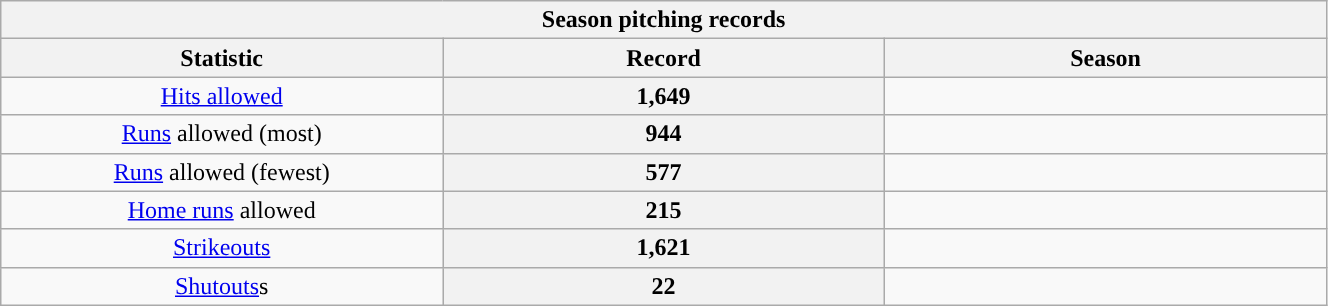<table class="wikitable" style="text-align:center" width="70%">
<tr>
<th colspan=5>Season pitching records</th>
</tr>
<tr>
<th scope="col" width=20%>Statistic</th>
<th scope="col" class="unsortable" width=20%>Record</th>
<th scope="col" width=20%>Season</th>
</tr>
<tr>
<td><a href='#'>Hits allowed</a></td>
<th scope="row">1,649</th>
<td></td>
</tr>
<tr>
<td><a href='#'>Runs</a> allowed (most)</td>
<th scope="row">944</th>
<td></td>
</tr>
<tr>
<td><a href='#'>Runs</a> allowed (fewest)</td>
<th scope="row">577</th>
<td></td>
</tr>
<tr>
<td><a href='#'>Home runs</a> allowed</td>
<th scope="row">215</th>
<td></td>
</tr>
<tr>
<td><a href='#'>Strikeouts</a></td>
<th scope="row">1,621</th>
<td></td>
</tr>
<tr>
<td><a href='#'>Shutouts</a>s</td>
<th scope="row">22</th>
<td></td>
</tr>
</table>
